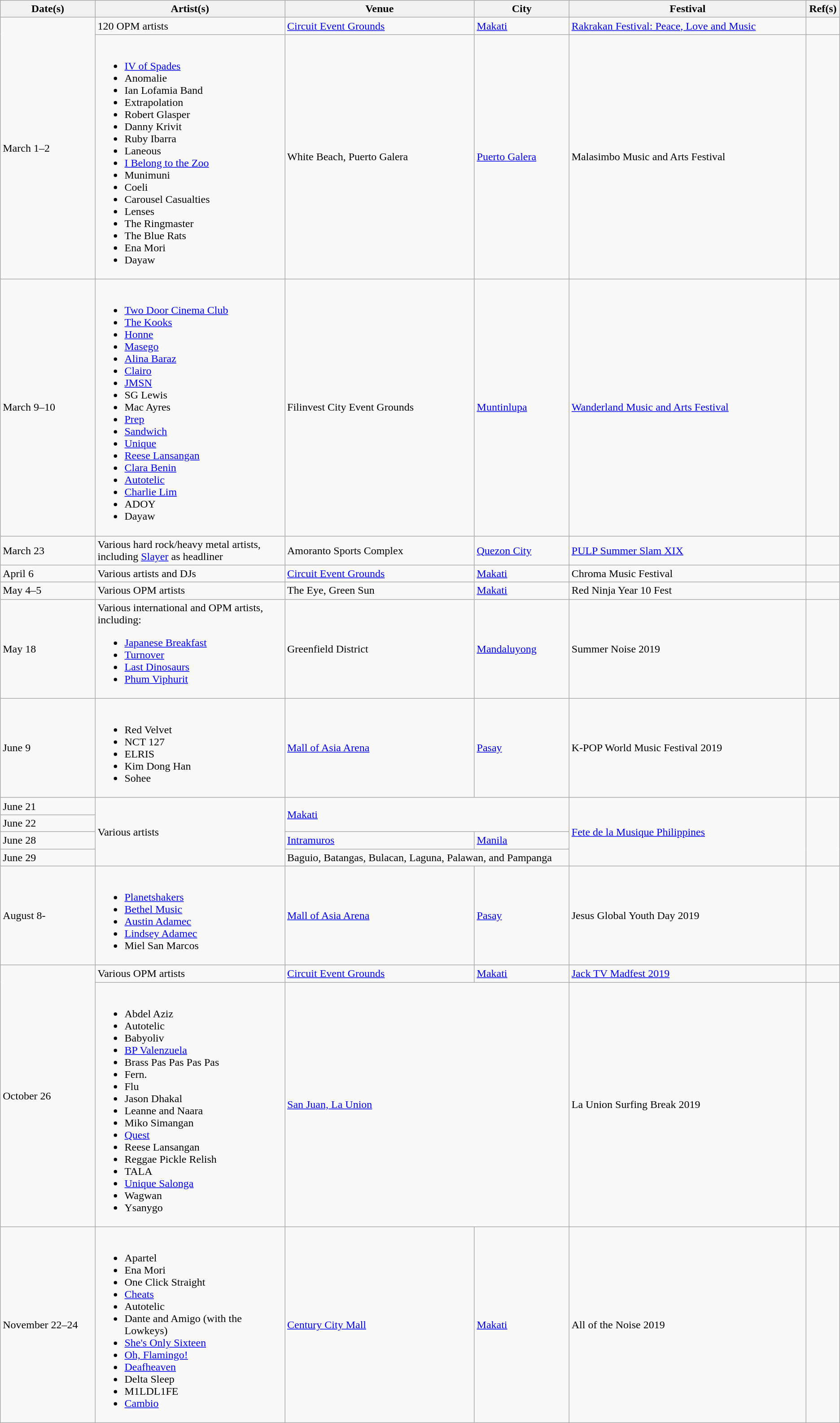<table class="wikitable sortable" style="font-size: 100%; width=100%;" style="text-align:center;">
<tr>
<th class="unsortable" style="width: 10%;" scope="col">Date(s)</th>
<th class="unsortable" style="width: 20%;" scope="col">Artist(s)</th>
<th style="width: 20%;" scope="col">Venue</th>
<th style="width: 10%;" scope="col">City</th>
<th style="width: 25%;" scope="col">Festival</th>
<th style="width: 1%;" scope="col">Ref(s)</th>
</tr>
<tr>
<td rowspan=2>March 1–2</td>
<td>120 OPM artists</td>
<td><a href='#'>Circuit Event Grounds</a></td>
<td><a href='#'>Makati</a></td>
<td><a href='#'>Rakrakan Festival: Peace, Love and Music</a></td>
<td></td>
</tr>
<tr>
<td><br><ul><li><a href='#'>IV of Spades</a></li><li>Anomalie</li><li>Ian Lofamia Band</li><li>Extrapolation</li><li>Robert Glasper</li><li>Danny Krivit</li><li>Ruby Ibarra</li><li>Laneous</li><li><a href='#'>I Belong to the Zoo</a></li><li>Munimuni</li><li>Coeli</li><li>Carousel Casualties</li><li>Lenses</li><li>The Ringmaster</li><li>The Blue Rats</li><li>Ena Mori</li><li>Dayaw</li></ul></td>
<td>White Beach, Puerto Galera</td>
<td><a href='#'>Puerto Galera</a></td>
<td>Malasimbo Music and Arts Festival</td>
<td></td>
</tr>
<tr>
<td>March 9–10</td>
<td><br><ul><li><a href='#'>Two Door Cinema Club</a></li><li><a href='#'>The Kooks</a></li><li><a href='#'>Honne</a></li><li><a href='#'>Masego</a></li><li><a href='#'>Alina Baraz</a></li><li><a href='#'>Clairo</a></li><li><a href='#'>JMSN</a></li><li>SG Lewis</li><li>Mac Ayres</li><li><a href='#'>Prep</a></li><li><a href='#'>Sandwich</a></li><li><a href='#'>Unique</a></li><li><a href='#'>Reese Lansangan</a></li><li><a href='#'>Clara Benin</a></li><li><a href='#'>Autotelic</a></li><li><a href='#'>Charlie Lim</a></li><li>ADOY</li><li>Dayaw</li></ul></td>
<td>Filinvest City Event Grounds</td>
<td><a href='#'>Muntinlupa</a></td>
<td><a href='#'>Wanderland Music and Arts Festival</a></td>
<td></td>
</tr>
<tr>
<td>March 23</td>
<td>Various hard rock/heavy metal artists, including <a href='#'>Slayer</a> as headliner</td>
<td>Amoranto Sports Complex</td>
<td><a href='#'>Quezon City</a></td>
<td><a href='#'>PULP Summer Slam XIX</a></td>
<td></td>
</tr>
<tr>
<td>April 6</td>
<td>Various artists and DJs</td>
<td><a href='#'>Circuit Event Grounds</a></td>
<td><a href='#'>Makati</a></td>
<td>Chroma Music Festival</td>
<td></td>
</tr>
<tr>
<td>May 4–5</td>
<td>Various OPM artists</td>
<td>The Eye, Green Sun</td>
<td><a href='#'>Makati</a></td>
<td>Red Ninja Year 10 Fest</td>
<td></td>
</tr>
<tr>
<td>May 18</td>
<td>Various international and OPM artists, including:<br><ul><li><a href='#'>Japanese Breakfast</a></li><li><a href='#'>Turnover</a></li><li><a href='#'>Last Dinosaurs</a></li><li><a href='#'>Phum Viphurit</a></li></ul></td>
<td>Greenfield District</td>
<td><a href='#'>Mandaluyong</a></td>
<td>Summer Noise 2019</td>
<td></td>
</tr>
<tr>
<td>June 9</td>
<td><br><ul><li>Red Velvet</li><li>NCT 127</li><li>ELRIS</li><li>Kim Dong Han</li><li>Sohee</li></ul></td>
<td><a href='#'>Mall of Asia Arena</a></td>
<td><a href='#'>Pasay</a></td>
<td>K-POP World Music Festival 2019</td>
<td></td>
</tr>
<tr>
<td>June 21</td>
<td rowspan=4>Various artists</td>
<td colspan=2 rowspan=2><a href='#'>Makati</a></td>
<td rowspan=4><a href='#'>Fete de la Musique Philippines</a></td>
<td rowspan=4></td>
</tr>
<tr>
<td>June 22</td>
</tr>
<tr>
<td>June 28</td>
<td><a href='#'>Intramuros</a></td>
<td><a href='#'>Manila</a></td>
</tr>
<tr>
<td>June 29</td>
<td colspan=2>Baguio, Batangas, Bulacan, Laguna, Palawan, and Pampanga</td>
</tr>
<tr>
<td>August 8-</td>
<td><br><ul><li><a href='#'>Planetshakers</a></li><li><a href='#'>Bethel Music</a></li><li><a href='#'>Austin Adamec</a></li><li><a href='#'>Lindsey Adamec</a></li><li>Miel San Marcos</li></ul></td>
<td><a href='#'>Mall of Asia Arena</a></td>
<td><a href='#'>Pasay</a></td>
<td>Jesus Global Youth Day 2019</td>
<td></td>
</tr>
<tr>
<td rowspan=2>October 26</td>
<td>Various OPM artists</td>
<td><a href='#'>Circuit Event Grounds</a></td>
<td><a href='#'>Makati</a></td>
<td><a href='#'>Jack TV Madfest 2019</a></td>
<td></td>
</tr>
<tr>
<td><br><ul><li>Abdel Aziz</li><li>Autotelic</li><li>Babyoliv</li><li><a href='#'>BP Valenzuela</a></li><li>Brass Pas Pas Pas Pas</li><li>Fern.</li><li>Flu</li><li>Jason Dhakal</li><li>Leanne and Naara</li><li>Miko Simangan</li><li><a href='#'>Quest</a></li><li>Reese Lansangan</li><li>Reggae Pickle Relish</li><li>TALA</li><li><a href='#'>Unique Salonga</a></li><li>Wagwan</li><li>Ysanygo</li></ul></td>
<td colspan=2><a href='#'>San Juan, La Union</a></td>
<td>La Union Surfing Break 2019</td>
<td></td>
</tr>
<tr>
<td>November 22–24</td>
<td><br><ul><li>Apartel</li><li>Ena Mori</li><li>One Click Straight</li><li><a href='#'>Cheats</a></li><li>Autotelic</li><li>Dante and Amigo (with the Lowkeys)</li><li><a href='#'>She's Only Sixteen</a></li><li><a href='#'>Oh, Flamingo!</a></li><li><a href='#'>Deafheaven</a></li><li>Delta Sleep</li><li>M1LDL1FE</li><li><a href='#'>Cambio</a></li></ul></td>
<td><a href='#'>Century City Mall</a></td>
<td><a href='#'>Makati</a></td>
<td>All of the Noise 2019</td>
<td></td>
</tr>
</table>
